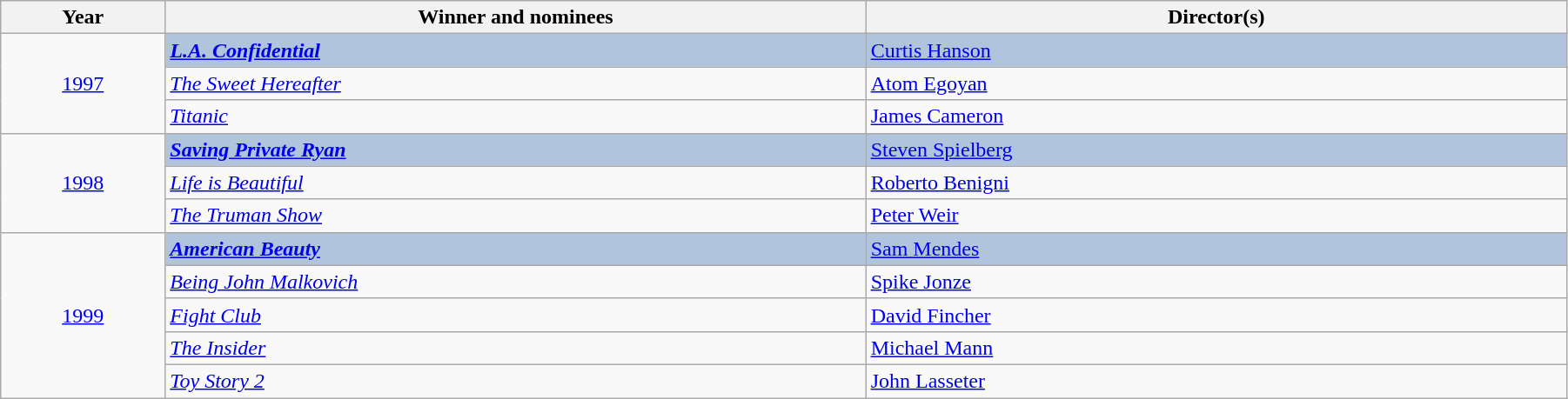<table class="wikitable" width="95%" cellpadding="5">
<tr>
<th width="100"><strong>Year</strong></th>
<th width="450"><strong>Winner and nominees</strong></th>
<th width="450"><strong>Director(s)</strong></th>
</tr>
<tr>
<td rowspan="3" style="text-align:center;"><a href='#'>1997</a></td>
<td style="background:#B0C4DE;"><strong><em><a href='#'>L.A. Confidential</a></em></strong></td>
<td style="background:#B0C4DE;"><a href='#'>Curtis Hanson</a></td>
</tr>
<tr>
<td><em><a href='#'>The Sweet Hereafter</a></em></td>
<td><a href='#'>Atom Egoyan</a></td>
</tr>
<tr>
<td><em><a href='#'>Titanic</a></em></td>
<td><a href='#'>James Cameron</a></td>
</tr>
<tr>
<td rowspan="3" style="text-align:center;"><a href='#'>1998</a></td>
<td style="background:#B0C4DE;"><strong><em><a href='#'>Saving Private Ryan</a></em></strong></td>
<td style="background:#B0C4DE;"><a href='#'>Steven Spielberg</a></td>
</tr>
<tr>
<td><em><a href='#'>Life is Beautiful</a></em></td>
<td><a href='#'>Roberto Benigni</a></td>
</tr>
<tr>
<td><em><a href='#'>The Truman Show</a></em></td>
<td><a href='#'>Peter Weir</a></td>
</tr>
<tr>
<td rowspan="5" style="text-align:center;"><a href='#'>1999</a></td>
<td style="background:#B0C4DE;"><strong><em><a href='#'>American Beauty</a></em></strong></td>
<td style="background:#B0C4DE;"><a href='#'>Sam Mendes</a></td>
</tr>
<tr>
<td><em><a href='#'>Being John Malkovich</a></em></td>
<td><a href='#'>Spike Jonze</a></td>
</tr>
<tr>
<td><em><a href='#'>Fight Club</a></em></td>
<td><a href='#'>David Fincher</a></td>
</tr>
<tr>
<td><em><a href='#'>The Insider</a></em></td>
<td><a href='#'>Michael Mann</a></td>
</tr>
<tr>
<td><em><a href='#'>Toy Story 2</a></em></td>
<td><a href='#'>John Lasseter</a></td>
</tr>
</table>
